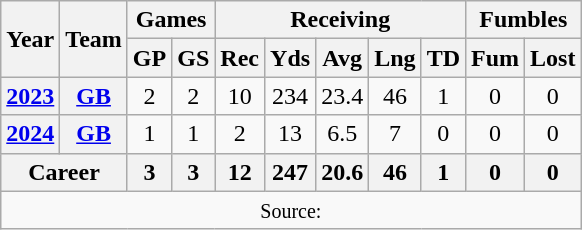<table class=wikitable style="text-align:center;">
<tr>
<th rowspan="2">Year</th>
<th rowspan="2">Team</th>
<th colspan="2">Games</th>
<th colspan="5">Receiving</th>
<th colspan="2">Fumbles</th>
</tr>
<tr>
<th>GP</th>
<th>GS</th>
<th>Rec</th>
<th>Yds</th>
<th>Avg</th>
<th>Lng</th>
<th>TD</th>
<th>Fum</th>
<th>Lost</th>
</tr>
<tr>
<th><a href='#'>2023</a></th>
<th><a href='#'>GB</a></th>
<td>2</td>
<td>2</td>
<td>10</td>
<td>234</td>
<td>23.4</td>
<td>46</td>
<td>1</td>
<td>0</td>
<td>0</td>
</tr>
<tr>
<th><a href='#'>2024</a></th>
<th><a href='#'>GB</a></th>
<td>1</td>
<td>1</td>
<td>2</td>
<td>13</td>
<td>6.5</td>
<td>7</td>
<td>0</td>
<td>0</td>
<td>0</td>
</tr>
<tr>
<th colspan="2">Career</th>
<th>3</th>
<th>3</th>
<th>12</th>
<th>247</th>
<th>20.6</th>
<th>46</th>
<th>1</th>
<th>0</th>
<th>0</th>
</tr>
<tr>
<td colspan="11"><small>Source: </small></td>
</tr>
</table>
